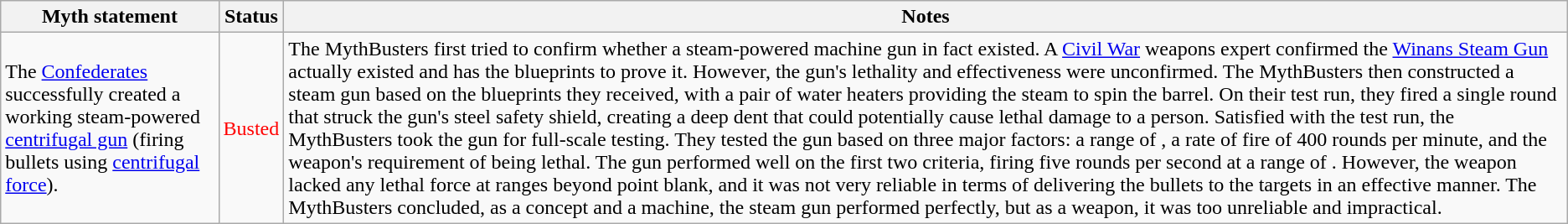<table class="wikitable plainrowheaders">
<tr>
<th>Myth statement</th>
<th>Status</th>
<th>Notes</th>
</tr>
<tr>
<td>The <a href='#'>Confederates</a> successfully created a working steam-powered <a href='#'>centrifugal gun</a> (firing bullets using <a href='#'>centrifugal force</a>).</td>
<td style="color:red">Busted</td>
<td>The MythBusters first tried to confirm whether a steam-powered machine gun in fact existed. A <a href='#'>Civil War</a> weapons expert confirmed the <a href='#'>Winans Steam Gun</a> actually existed and has the blueprints to prove it. However, the gun's lethality and effectiveness were unconfirmed. The MythBusters then constructed a steam gun based on the blueprints they received, with a pair of water heaters providing the steam to spin the barrel. On their test run, they fired a single round that struck the gun's steel safety shield, creating a deep dent that could potentially cause lethal damage to a person. Satisfied with the test run, the MythBusters took the gun for full-scale testing. They tested the gun based on three major factors: a range of , a rate of fire of 400 rounds per minute, and the weapon's requirement of being lethal. The gun performed well on the first two criteria, firing five rounds per second at a range of . However, the weapon lacked any lethal force at ranges beyond point blank, and it was not very reliable in terms of delivering the bullets to the targets in an effective manner. The MythBusters concluded, as a concept and a machine, the steam gun performed perfectly, but as a weapon, it was too unreliable and impractical.</td>
</tr>
</table>
